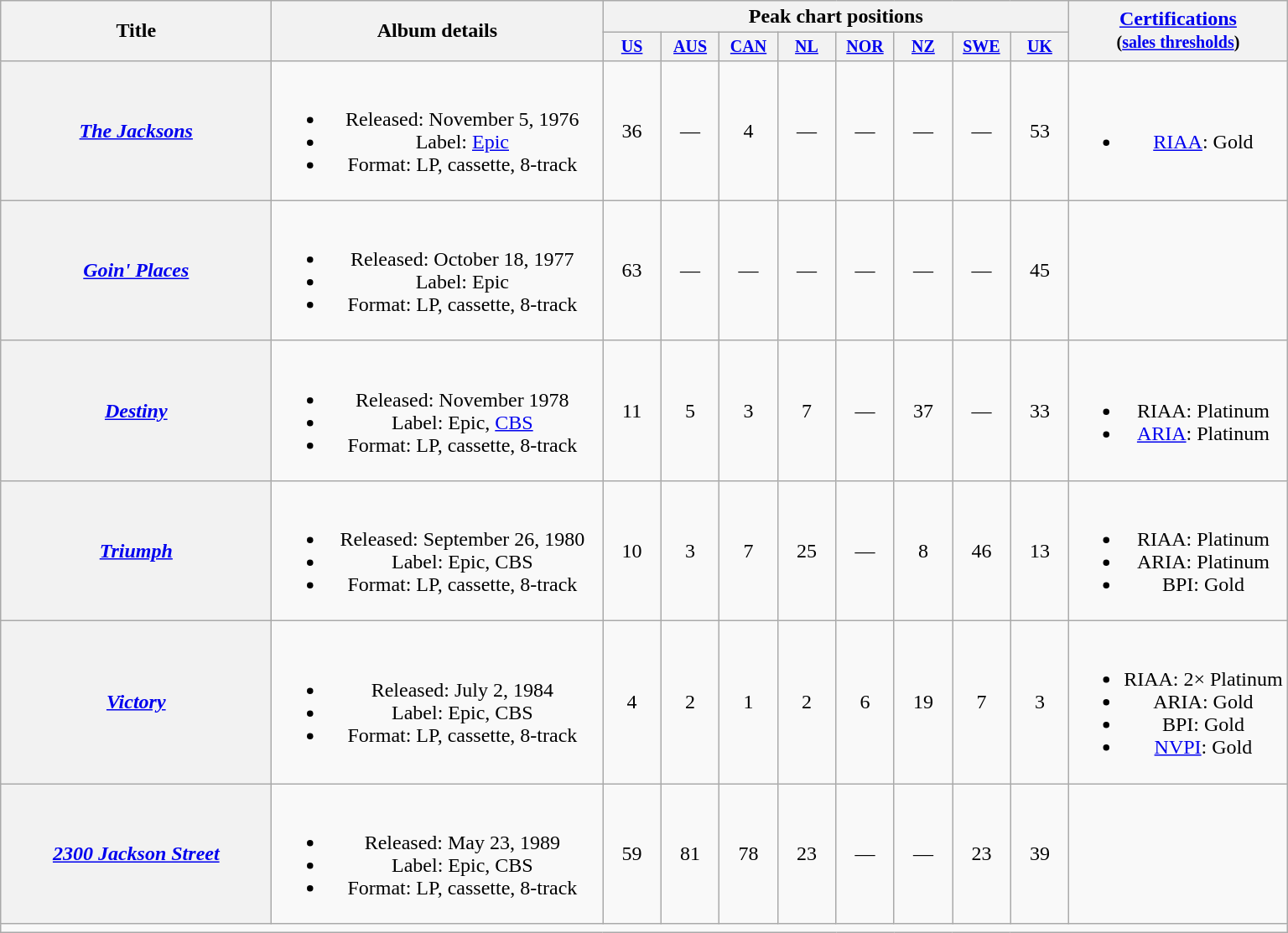<table class="wikitable plainrowheaders" style="text-align:center;">
<tr>
<th rowspan="2" style="width:13em;">Title</th>
<th rowspan="2" style="width:16em;">Album details</th>
<th colspan="8">Peak chart positions</th>
<th rowspan="2"><a href='#'>Certifications</a><br><small>(<a href='#'>sales thresholds</a>)</small></th>
</tr>
<tr style="font-size:smaller;">
<th style="width:3em;"><a href='#'>US</a><br></th>
<th style="width:3em;"><a href='#'>AUS</a><br></th>
<th style="width:3em;"><a href='#'>CAN</a></th>
<th style="width:3em;"><a href='#'>NL</a><br></th>
<th style="width:3em;"><a href='#'>NOR</a><br></th>
<th style="width:3em;"><a href='#'>NZ</a><br></th>
<th style="width:3em;"><a href='#'>SWE</a><br></th>
<th style="width:3em;"><a href='#'>UK</a><br></th>
</tr>
<tr>
<th scope="row"><em><a href='#'>The Jacksons</a></em></th>
<td><br><ul><li>Released: November 5, 1976</li><li>Label: <a href='#'>Epic</a></li><li>Format: LP, cassette, 8-track</li></ul></td>
<td>36</td>
<td>—</td>
<td>4</td>
<td>—</td>
<td>—</td>
<td>—</td>
<td>—</td>
<td>53</td>
<td><br><ul><li><a href='#'>RIAA</a>: Gold</li></ul></td>
</tr>
<tr>
<th scope="row"><em><a href='#'>Goin' Places</a></em></th>
<td><br><ul><li>Released: October 18, 1977</li><li>Label: Epic</li><li>Format: LP, cassette, 8-track</li></ul></td>
<td>63</td>
<td>—</td>
<td>—</td>
<td>—</td>
<td>—</td>
<td>—</td>
<td>—</td>
<td>45</td>
<td></td>
</tr>
<tr>
<th scope="row"><em><a href='#'>Destiny</a></em></th>
<td><br><ul><li>Released: November 1978</li><li>Label: Epic, <a href='#'>CBS</a></li><li>Format: LP, cassette, 8-track</li></ul></td>
<td>11</td>
<td>5</td>
<td>3</td>
<td>7</td>
<td>—</td>
<td>37</td>
<td>—</td>
<td>33</td>
<td><br><ul><li>RIAA: Platinum</li><li><a href='#'>ARIA</a>: Platinum</li></ul></td>
</tr>
<tr>
<th scope="row"><em><a href='#'>Triumph</a></em></th>
<td><br><ul><li>Released: September 26, 1980</li><li>Label: Epic, CBS</li><li>Format: LP, cassette, 8-track</li></ul></td>
<td>10</td>
<td>3</td>
<td>7</td>
<td>25</td>
<td>—</td>
<td>8</td>
<td>46</td>
<td>13</td>
<td><br><ul><li>RIAA: Platinum</li><li>ARIA: Platinum</li><li>BPI: Gold</li></ul></td>
</tr>
<tr>
<th scope="row"><em><a href='#'>Victory</a></em></th>
<td><br><ul><li>Released: July 2, 1984</li><li>Label: Epic, CBS</li><li>Format: LP, cassette, 8-track</li></ul></td>
<td>4</td>
<td>2</td>
<td>1</td>
<td>2</td>
<td>6</td>
<td>19</td>
<td>7</td>
<td>3</td>
<td><br><ul><li>RIAA: 2× Platinum</li><li>ARIA: Gold</li><li>BPI: Gold</li><li><a href='#'>NVPI</a>: Gold</li></ul></td>
</tr>
<tr>
<th scope="row"><em><a href='#'>2300 Jackson Street</a></em></th>
<td><br><ul><li>Released: May 23, 1989</li><li>Label: Epic, CBS</li><li>Format: LP, cassette, 8-track</li></ul></td>
<td>59</td>
<td>81</td>
<td>78</td>
<td>23</td>
<td>—</td>
<td>—</td>
<td>23</td>
<td>39</td>
<td></td>
</tr>
<tr>
<td colspan="11"></td>
</tr>
</table>
